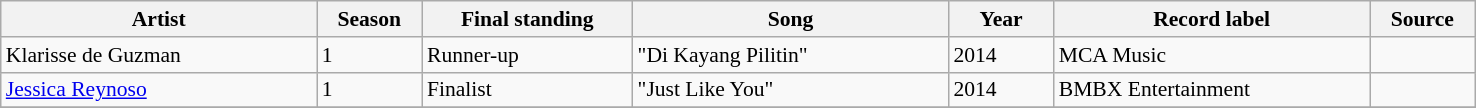<table class="wikitable" style="text-align:left; line-height:17px; width:auto; font-size:90%;">
<tr>
<th width="15%">Artist</th>
<th width="05%">Season</th>
<th width="10%">Final standing</th>
<th width="15%">Song</th>
<th width="05%">Year</th>
<th width="15%">Record label</th>
<th width="05%">Source</th>
</tr>
<tr>
<td>Klarisse de Guzman</td>
<td>1</td>
<td>Runner-up</td>
<td>"Di Kayang Pilitin"</td>
<td>2014</td>
<td>MCA Music</td>
<td align="center"></td>
</tr>
<tr>
<td><a href='#'>Jessica Reynoso</a></td>
<td>1</td>
<td>Finalist</td>
<td>"Just Like You"</td>
<td>2014</td>
<td>BMBX Entertainment</td>
<td align="center"></td>
</tr>
<tr>
</tr>
</table>
